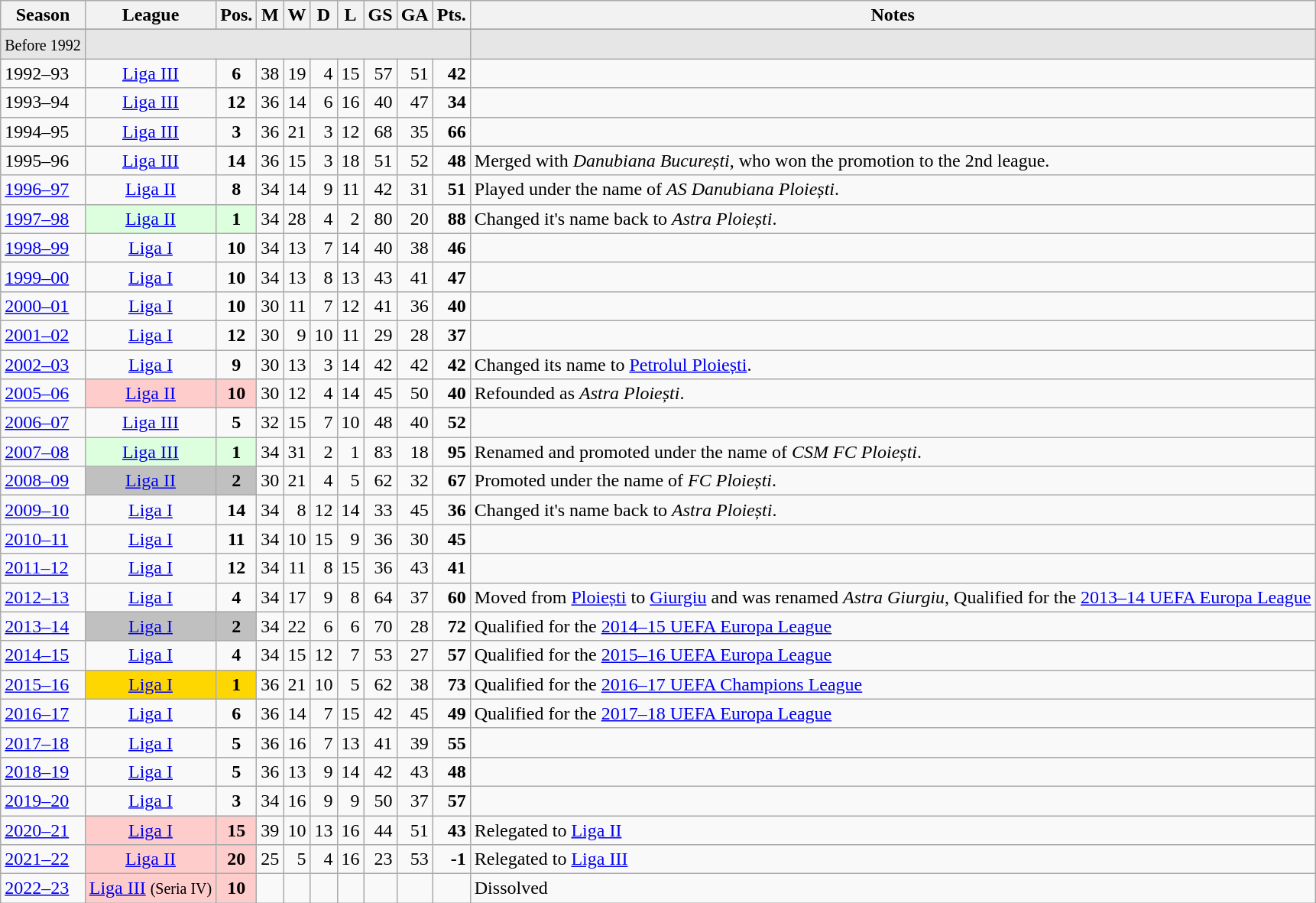<table class="wikitable collapsible autocollapse">
<tr style="background:#efefef;">
<th>Season</th>
<th>League</th>
<th>Pos.</th>
<th>M</th>
<th>W</th>
<th>D</th>
<th>L</th>
<th>GS</th>
<th>GA</th>
<th>Pts.</th>
<th>Notes</th>
</tr>
<tr>
</tr>
<tr>
<td style="background:#e6e6e6"><small>Before 1992</small></td>
<td colspan="9" style="background:#e6e6e6"></td>
<td style="background:#e6e6e6"></td>
</tr>
<tr>
<td>1992–93</td>
<td align=center><a href='#'>Liga III</a></td>
<td align=center><strong>6</strong></td>
<td align=right>38</td>
<td align=right>19</td>
<td align=right>4</td>
<td align=right>15</td>
<td align=right>57</td>
<td align=right>51</td>
<td align=right><strong>42</strong></td>
<td></td>
</tr>
<tr>
<td>1993–94</td>
<td align=center><a href='#'>Liga III</a></td>
<td align=center><strong>12</strong></td>
<td align=right>36</td>
<td align=right>14</td>
<td align=right>6</td>
<td align=right>16</td>
<td align=right>40</td>
<td align=right>47</td>
<td align=right><strong>34</strong></td>
<td></td>
</tr>
<tr>
<td>1994–95</td>
<td align=center><a href='#'>Liga III</a></td>
<td align=center><strong>3</strong></td>
<td align=right>36</td>
<td align=right>21</td>
<td align=right>3</td>
<td align=right>12</td>
<td align=right>68</td>
<td align=right>35</td>
<td align=right><strong>66</strong></td>
<td></td>
</tr>
<tr>
<td>1995–96</td>
<td align=center><a href='#'>Liga III</a></td>
<td align=center><strong>14</strong></td>
<td align=right>36</td>
<td align=right>15</td>
<td align=right>3</td>
<td align=right>18</td>
<td align=right>51</td>
<td align=right>52</td>
<td align=right><strong>48</strong></td>
<td>Merged with <em>Danubiana București</em>, who won the promotion to the 2nd league.</td>
</tr>
<tr>
<td><a href='#'>1996–97</a></td>
<td align=center><a href='#'>Liga II</a></td>
<td align=center><strong>8</strong></td>
<td align=right>34</td>
<td align=right>14</td>
<td align=right>9</td>
<td align=right>11</td>
<td align=right>42</td>
<td align=right>31</td>
<td align=right><strong>51</strong></td>
<td>Played under the name of <em>AS Danubiana Ploiești</em>.</td>
</tr>
<tr>
<td><a href='#'>1997–98</a></td>
<td align=center bgcolor="#DDFFDD"><a href='#'>Liga II</a></td>
<td align=center bgcolor="#DDFFDD"><strong>1</strong></td>
<td align=right>34</td>
<td align=right>28</td>
<td align=right>4</td>
<td align=right>2</td>
<td align=right>80</td>
<td align=right>20</td>
<td align=right><strong>88</strong></td>
<td>Changed it's name back to <em>Astra Ploiești</em>.</td>
</tr>
<tr>
<td><a href='#'>1998–99</a></td>
<td align=center><a href='#'>Liga I</a></td>
<td align=center><strong>10</strong></td>
<td align=right>34</td>
<td align=right>13</td>
<td align=right>7</td>
<td align=right>14</td>
<td align=right>40</td>
<td align=right>38</td>
<td align=right><strong>46</strong></td>
<td></td>
</tr>
<tr>
<td><a href='#'>1999–00</a></td>
<td align=center><a href='#'>Liga I</a></td>
<td align=center><strong>10</strong></td>
<td align=right>34</td>
<td align=right>13</td>
<td align=right>8</td>
<td align=right>13</td>
<td align=right>43</td>
<td align=right>41</td>
<td align=right><strong>47</strong></td>
<td></td>
</tr>
<tr>
<td><a href='#'>2000–01</a></td>
<td align=center><a href='#'>Liga I</a></td>
<td align=center><strong>10</strong></td>
<td align=right>30</td>
<td align=right>11</td>
<td align=right>7</td>
<td align=right>12</td>
<td align=right>41</td>
<td align=right>36</td>
<td align=right><strong>40</strong></td>
<td></td>
</tr>
<tr>
<td><a href='#'>2001–02</a></td>
<td align=center><a href='#'>Liga I</a></td>
<td align=center><strong>12</strong></td>
<td align=right>30</td>
<td align=right>9</td>
<td align=right>10</td>
<td align=right>11</td>
<td align=right>29</td>
<td align=right>28</td>
<td align=right><strong>37</strong></td>
<td></td>
</tr>
<tr>
<td><a href='#'>2002–03</a></td>
<td align=center><a href='#'>Liga I</a></td>
<td align=center><strong>9</strong></td>
<td align=right>30</td>
<td align=right>13</td>
<td align=right>3</td>
<td align=right>14</td>
<td align=right>42</td>
<td align=right>42</td>
<td align=right><strong>42</strong></td>
<td>Changed its name to <a href='#'>Petrolul Ploiești</a>.</td>
</tr>
<tr>
<td><a href='#'>2005–06</a></td>
<td align=center bgcolor="#FFCCCC"><a href='#'>Liga II</a></td>
<td align=center bgcolor="#FFCCCC"><strong>10</strong></td>
<td align=right>30</td>
<td align=right>12</td>
<td align=right>4</td>
<td align=right>14</td>
<td align=right>45</td>
<td align=right>50</td>
<td align=right><strong>40</strong></td>
<td>Refounded as <em>Astra Ploiești</em>.</td>
</tr>
<tr>
<td><a href='#'>2006–07</a></td>
<td align=center><a href='#'>Liga III</a></td>
<td align=center><strong>5</strong></td>
<td align=right>32</td>
<td align=right>15</td>
<td align=right>7</td>
<td align=right>10</td>
<td align=right>48</td>
<td align=right>40</td>
<td align=right><strong>52</strong></td>
<td></td>
</tr>
<tr>
<td><a href='#'>2007–08</a></td>
<td align=center bgcolor="#DDFFDD"><a href='#'>Liga III</a></td>
<td align=center bgcolor="#DDFFDD"><strong>1</strong></td>
<td align=right>34</td>
<td align=right>31</td>
<td align=right>2</td>
<td align=right>1</td>
<td align=right>83</td>
<td align=right>18</td>
<td align=right><strong>95</strong></td>
<td>Renamed and promoted under the name of <em>CSM FC Ploiești</em>.</td>
</tr>
<tr>
<td><a href='#'>2008–09</a></td>
<td align=center bgcolor=silver><a href='#'>Liga II</a></td>
<td align=center bgcolor=silver><strong>2</strong></td>
<td align=right>30</td>
<td align=right>21</td>
<td align=right>4</td>
<td align=right>5</td>
<td align=right>62</td>
<td align=right>32</td>
<td align=right><strong>67</strong></td>
<td>Promoted under the name of <em>FC Ploiești</em>.</td>
</tr>
<tr>
<td><a href='#'>2009–10</a></td>
<td align=center><a href='#'>Liga I</a></td>
<td align=center><strong>14</strong></td>
<td align=right>34</td>
<td align=right>8</td>
<td align=right>12</td>
<td align=right>14</td>
<td align=right>33</td>
<td align=right>45</td>
<td align=right><strong>36</strong></td>
<td>Changed it's name back to <em>Astra Ploiești</em>.</td>
</tr>
<tr>
<td><a href='#'>2010–11</a></td>
<td align=center><a href='#'>Liga I</a></td>
<td align=center><strong>11</strong></td>
<td align=right>34</td>
<td align=right>10</td>
<td align=right>15</td>
<td align=right>9</td>
<td align=right>36</td>
<td align=right>30</td>
<td align=right><strong>45</strong></td>
<td></td>
</tr>
<tr>
<td><a href='#'>2011–12</a></td>
<td align=center><a href='#'>Liga I</a></td>
<td align=center><strong>12</strong></td>
<td align=right>34</td>
<td align=right>11</td>
<td align=right>8</td>
<td align=right>15</td>
<td align=right>36</td>
<td align=right>43</td>
<td align=right><strong>41</strong></td>
<td></td>
</tr>
<tr>
<td><a href='#'>2012–13</a></td>
<td align=center><a href='#'>Liga I</a></td>
<td align=center><strong>4</strong></td>
<td align=right>34</td>
<td align=right>17</td>
<td align=right>9</td>
<td align=right>8</td>
<td align=right>64</td>
<td align=right>37</td>
<td align=right><strong>60</strong></td>
<td>Moved from <a href='#'>Ploiești</a> to <a href='#'>Giurgiu</a> and was renamed <em>Astra Giurgiu</em>, Qualified for the <a href='#'>2013–14 UEFA Europa League</a></td>
</tr>
<tr>
<td><a href='#'>2013–14</a></td>
<td align=center bgcolor=silver><a href='#'>Liga I</a></td>
<td align=center bgcolor=silver><strong>2</strong></td>
<td align=right>34</td>
<td align=right>22</td>
<td align=right>6</td>
<td align=right>6</td>
<td align=right>70</td>
<td align=right>28</td>
<td align=right><strong>72</strong></td>
<td>Qualified for the <a href='#'>2014–15 UEFA Europa League</a></td>
</tr>
<tr>
<td><a href='#'>2014–15</a></td>
<td align=center><a href='#'>Liga I</a></td>
<td align=center><strong>4</strong></td>
<td align=right>34</td>
<td align=right>15</td>
<td align=right>12</td>
<td align=right>7</td>
<td align=right>53</td>
<td align=right>27</td>
<td align=right><strong>57</strong></td>
<td>Qualified for the <a href='#'>2015–16 UEFA Europa League</a></td>
</tr>
<tr>
<td><a href='#'>2015–16</a></td>
<td align=center bgcolor=gold><a href='#'>Liga I</a></td>
<td align=center bgcolor=gold><strong>1</strong></td>
<td align=right>36</td>
<td align=right>21</td>
<td align=right>10</td>
<td align=right>5</td>
<td align=right>62</td>
<td align=right>38</td>
<td align=right><strong>73</strong></td>
<td>Qualified for the <a href='#'>2016–17 UEFA Champions League</a></td>
</tr>
<tr>
<td><a href='#'>2016–17</a></td>
<td align=center><a href='#'>Liga I</a></td>
<td align=center><strong>6</strong></td>
<td align=right>36</td>
<td align=right>14</td>
<td align=right>7</td>
<td align=right>15</td>
<td align=right>42</td>
<td align=right>45</td>
<td align=right><strong>49</strong></td>
<td>Qualified for the <a href='#'>2017–18 UEFA Europa League</a></td>
</tr>
<tr>
<td><a href='#'>2017–18</a></td>
<td align=center><a href='#'>Liga I</a></td>
<td align=center><strong>5</strong></td>
<td align=right>36</td>
<td align=right>16</td>
<td align=right>7</td>
<td align=right>13</td>
<td align=right>41</td>
<td align=right>39</td>
<td align=right><strong>55</strong></td>
<td></td>
</tr>
<tr>
<td><a href='#'>2018–19</a></td>
<td align=center><a href='#'>Liga I</a></td>
<td align=center><strong>5</strong></td>
<td align=right>36</td>
<td align=right>13</td>
<td align=right>9</td>
<td align=right>14</td>
<td align=right>42</td>
<td align=right>43</td>
<td align=right><strong>48</strong></td>
<td></td>
</tr>
<tr>
<td><a href='#'>2019–20</a></td>
<td align=center><a href='#'>Liga I</a></td>
<td align=center><strong>3</strong></td>
<td align=right>34</td>
<td align=right>16</td>
<td align=right>9</td>
<td align=right>9</td>
<td align=right>50</td>
<td align=right>37</td>
<td align=right><strong>57</strong></td>
<td></td>
</tr>
<tr>
<td><a href='#'>2020–21</a></td>
<td align=center bgcolor="#FFCCCC"><a href='#'>Liga I</a></td>
<td align=center bgcolor="#FFCCCC"><strong>15</strong></td>
<td align=right>39</td>
<td align=right>10</td>
<td align=right>13</td>
<td align=right>16</td>
<td align=right>44</td>
<td align=right>51</td>
<td align=right><strong>43</strong></td>
<td>Relegated to <a href='#'>Liga II</a></td>
</tr>
<tr>
<td><a href='#'>2021–22</a></td>
<td align=center bgcolor="#FFCCCC"><a href='#'>Liga II</a></td>
<td align=center bgcolor="#FFCCCC"><strong>20</strong></td>
<td align=right>25</td>
<td align=right>5</td>
<td align=right>4</td>
<td align=right>16</td>
<td align=right>23</td>
<td align=right>53</td>
<td align=right><strong>-1</strong></td>
<td>Relegated to <a href='#'>Liga III</a></td>
</tr>
<tr>
<td><a href='#'>2022–23</a></td>
<td align=center bgcolor="#FFCCCC"><a href='#'>Liga III</a> <small>(Seria IV)</small></td>
<td align=center bgcolor="#FFCCCC"><strong>10</strong></td>
<td align=right></td>
<td align=right></td>
<td align=right></td>
<td align=right></td>
<td align=right></td>
<td align=right></td>
<td align=right></td>
<td>Dissolved</td>
</tr>
</table>
